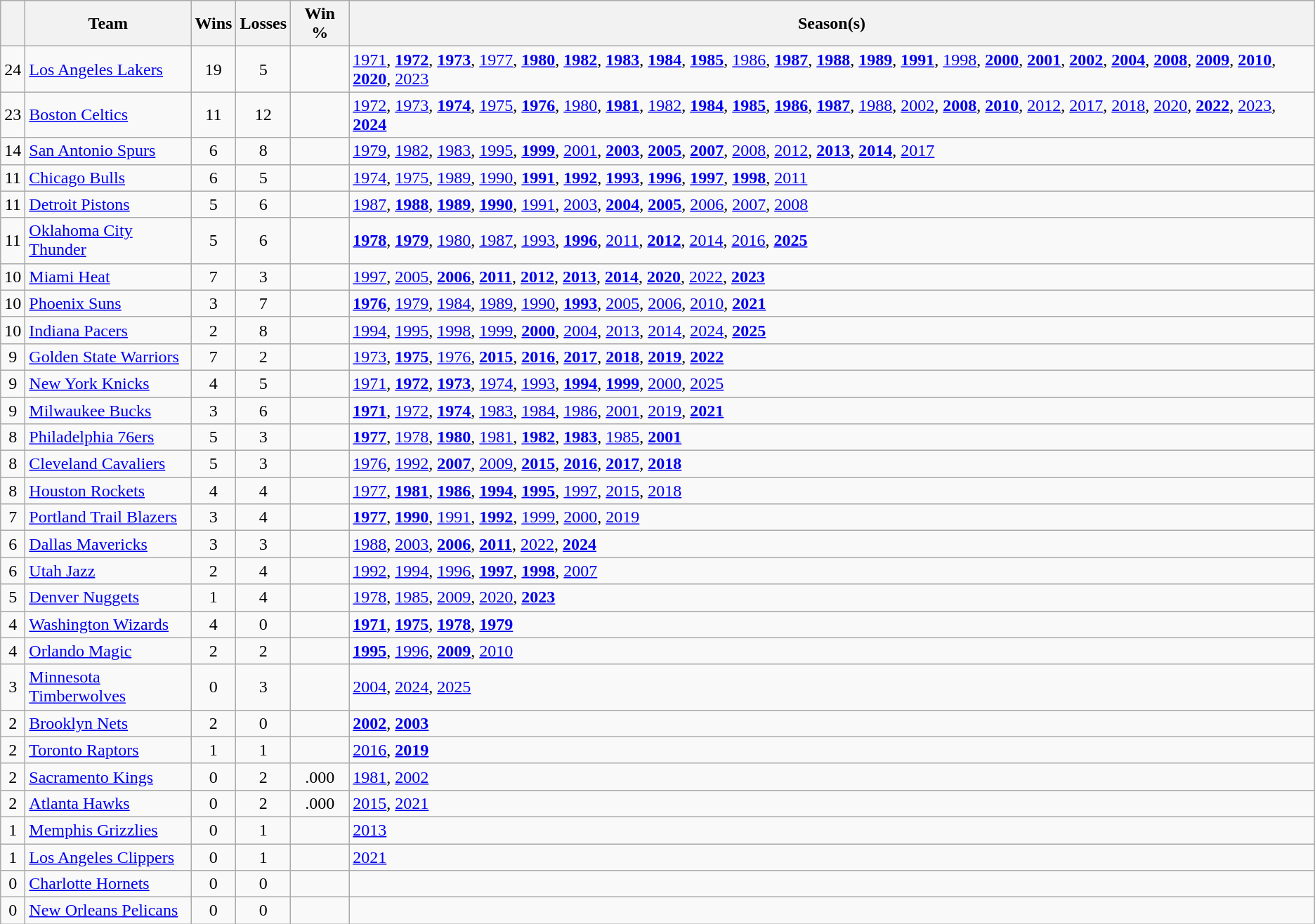<table class="wikitable sortable plainrowheaders" style="text-align:center;">
<tr>
<th scope="col"></th>
<th scope="col" width="150">Team</th>
<th scope="col">Wins</th>
<th scope="col">Losses</th>
<th scope="col">Win %</th>
<th scope="col" class="unsortable">Season(s)</th>
</tr>
<tr>
<td>24</td>
<td style="text-align:left;"><a href='#'>Los Angeles Lakers</a></td>
<td>19</td>
<td>5</td>
<td></td>
<td align="left"><a href='#'>1971</a>, <strong><a href='#'>1972</a></strong>, <strong><a href='#'>1973</a></strong>, <a href='#'>1977</a>, <strong><a href='#'>1980</a></strong>, <strong><a href='#'>1982</a></strong>, <strong><a href='#'>1983</a></strong>, <strong><a href='#'>1984</a></strong>, <strong><a href='#'>1985</a></strong>, <a href='#'>1986</a>, <strong><a href='#'>1987</a></strong>, <strong><a href='#'>1988</a></strong>, <strong><a href='#'>1989</a></strong>, <strong><a href='#'>1991</a></strong>, <a href='#'>1998</a>, <strong><a href='#'>2000</a></strong>, <strong><a href='#'>2001</a></strong>, <strong><a href='#'>2002</a></strong>, <strong><a href='#'>2004</a></strong>, <strong><a href='#'>2008</a></strong>, <strong><a href='#'>2009</a></strong>, <strong><a href='#'>2010</a></strong>, <strong><a href='#'>2020</a></strong>, <a href='#'>2023</a></td>
</tr>
<tr>
<td>23</td>
<td style="text-align:left;"><a href='#'>Boston Celtics</a></td>
<td>11</td>
<td>12</td>
<td></td>
<td align="left"><a href='#'>1972</a>, <a href='#'>1973</a>, <strong><a href='#'>1974</a></strong>, <a href='#'>1975</a>, <strong><a href='#'>1976</a></strong>, <a href='#'>1980</a>, <strong><a href='#'>1981</a></strong>, <a href='#'>1982</a>, <strong><a href='#'>1984</a></strong>, <strong><a href='#'>1985</a></strong>, <strong><a href='#'>1986</a></strong>, <strong><a href='#'>1987</a></strong>, <a href='#'>1988</a>, <a href='#'>2002</a>, <strong><a href='#'>2008</a></strong>, <strong><a href='#'>2010</a></strong>, <a href='#'>2012</a>, <a href='#'>2017</a>, <a href='#'>2018</a>, <a href='#'>2020</a>, <strong><a href='#'>2022</a></strong>, <a href='#'>2023</a>, <strong><a href='#'>2024</a></strong></td>
</tr>
<tr>
<td>14</td>
<td style="text-align:left;"><a href='#'>San Antonio Spurs</a></td>
<td>6</td>
<td>8</td>
<td></td>
<td align="left"><a href='#'>1979</a>, <a href='#'>1982</a>, <a href='#'>1983</a>, <a href='#'>1995</a>, <strong><a href='#'>1999</a></strong>, <a href='#'>2001</a>, <strong><a href='#'>2003</a></strong>, <strong><a href='#'>2005</a></strong>, <strong><a href='#'>2007</a></strong>, <a href='#'>2008</a>, <a href='#'>2012</a>, <strong><a href='#'>2013</a></strong>, <strong><a href='#'>2014</a></strong>, <a href='#'>2017</a></td>
</tr>
<tr>
<td>11</td>
<td style="text-align:left;"><a href='#'>Chicago Bulls</a></td>
<td>6</td>
<td>5</td>
<td></td>
<td align="left"><a href='#'>1974</a>, <a href='#'>1975</a>, <a href='#'>1989</a>, <a href='#'>1990</a>, <strong><a href='#'>1991</a></strong>, <strong><a href='#'>1992</a></strong>, <strong><a href='#'>1993</a></strong>, <strong><a href='#'>1996</a></strong>, <strong><a href='#'>1997</a></strong>, <strong><a href='#'>1998</a></strong>, <a href='#'>2011</a></td>
</tr>
<tr>
<td>11</td>
<td style="text-align:left;"><a href='#'>Detroit Pistons</a></td>
<td>5</td>
<td>6</td>
<td></td>
<td align="left"><a href='#'>1987</a>, <strong><a href='#'>1988</a></strong>, <strong><a href='#'>1989</a></strong>, <strong><a href='#'>1990</a></strong>, <a href='#'>1991</a>, <a href='#'>2003</a>, <strong><a href='#'>2004</a></strong>, <strong><a href='#'>2005</a></strong>, <a href='#'>2006</a>, <a href='#'>2007</a>, <a href='#'>2008</a></td>
</tr>
<tr>
<td>11</td>
<td style="text-align:left;"><a href='#'>Oklahoma City Thunder</a></td>
<td>5</td>
<td>6</td>
<td></td>
<td align="left"><strong><a href='#'>1978</a></strong>, <strong><a href='#'>1979</a></strong>, <a href='#'>1980</a>, <a href='#'>1987</a>, <a href='#'>1993</a>, <strong><a href='#'>1996</a></strong>, <a href='#'>2011</a>, <strong><a href='#'>2012</a></strong>, <a href='#'>2014</a>, <a href='#'>2016</a>, <a href='#'><strong>2025</strong></a></td>
</tr>
<tr>
<td>10</td>
<td style="text-align:left;"><a href='#'>Miami Heat</a></td>
<td>7</td>
<td>3</td>
<td></td>
<td align="left"><a href='#'>1997</a>, <a href='#'>2005</a>, <strong><a href='#'>2006</a></strong>, <strong><a href='#'>2011</a></strong>, <strong><a href='#'>2012</a></strong>, <strong><a href='#'>2013</a></strong>, <strong><a href='#'>2014</a></strong>, <strong><a href='#'>2020</a></strong>, <a href='#'>2022</a>, <a href='#'><strong>2023</strong></a></td>
</tr>
<tr>
<td>10</td>
<td style="text-align:left;"><a href='#'>Phoenix Suns</a></td>
<td>3</td>
<td>7</td>
<td></td>
<td align="left"><strong><a href='#'>1976</a></strong>, <a href='#'>1979</a>, <a href='#'>1984</a>, <a href='#'>1989</a>, <a href='#'>1990</a>, <strong><a href='#'>1993</a></strong>, <a href='#'>2005</a>, <a href='#'>2006</a>, <a href='#'>2010</a>, <strong><a href='#'>2021</a></strong></td>
</tr>
<tr>
<td>10</td>
<td style="text-align:left;"><a href='#'>Indiana Pacers</a></td>
<td>2</td>
<td>8</td>
<td></td>
<td align="left"><a href='#'>1994</a>, <a href='#'>1995</a>, <a href='#'>1998</a>, <a href='#'>1999</a>, <strong><a href='#'>2000</a></strong>, <a href='#'>2004</a>, <a href='#'>2013</a>, <a href='#'>2014</a>, <a href='#'>2024</a>, <strong><a href='#'>2025</a></strong></td>
</tr>
<tr>
<td>9</td>
<td style="text-align:left;"><a href='#'>Golden State Warriors</a></td>
<td>7</td>
<td>2</td>
<td></td>
<td align="left"><a href='#'>1973</a>, <strong><a href='#'>1975</a></strong>, <a href='#'>1976</a>, <strong><a href='#'>2015</a></strong>, <strong><a href='#'>2016</a></strong>, <strong><a href='#'>2017</a></strong>, <strong><a href='#'>2018</a></strong>, <strong><a href='#'>2019</a></strong>, <strong><a href='#'>2022</a></strong></td>
</tr>
<tr>
<td>9</td>
<td style="text-align:left;"><a href='#'>New York Knicks</a></td>
<td>4</td>
<td>5</td>
<td></td>
<td align="left"><a href='#'>1971</a>, <strong><a href='#'>1972</a></strong>, <strong><a href='#'>1973</a></strong>, <a href='#'>1974</a>, <a href='#'>1993</a>, <strong><a href='#'>1994</a></strong>, <strong><a href='#'>1999</a></strong>, <a href='#'>2000</a>, <a href='#'>2025</a></td>
</tr>
<tr>
<td>9</td>
<td style="text-align:left;"><a href='#'>Milwaukee Bucks</a></td>
<td>3</td>
<td>6</td>
<td></td>
<td align="left"><strong><a href='#'>1971</a></strong>, <a href='#'>1972</a>, <strong><a href='#'>1974</a></strong>, <a href='#'>1983</a>, <a href='#'>1984</a>, <a href='#'>1986</a>, <a href='#'>2001</a>, <a href='#'>2019</a>, <strong><a href='#'>2021</a></strong></td>
</tr>
<tr>
<td>8</td>
<td style="text-align:left;"><a href='#'>Philadelphia 76ers</a></td>
<td>5</td>
<td>3</td>
<td></td>
<td align="left"><strong><a href='#'>1977</a></strong>, <a href='#'>1978</a>, <strong><a href='#'>1980</a></strong>, <a href='#'>1981</a>, <strong><a href='#'>1982</a></strong>, <strong><a href='#'>1983</a></strong>, <a href='#'>1985</a>, <strong><a href='#'>2001</a></strong></td>
</tr>
<tr>
<td>8</td>
<td style="text-align:left;"><a href='#'>Cleveland Cavaliers</a></td>
<td>5</td>
<td>3</td>
<td></td>
<td align="left"><a href='#'>1976</a>, <a href='#'>1992</a>, <strong><a href='#'>2007</a></strong>, <a href='#'>2009</a>, <strong><a href='#'>2015</a></strong>, <strong><a href='#'>2016</a></strong>, <strong><a href='#'>2017</a></strong>, <strong><a href='#'>2018</a></strong></td>
</tr>
<tr>
<td>8</td>
<td style="text-align:left;"><a href='#'>Houston Rockets</a></td>
<td>4</td>
<td>4</td>
<td></td>
<td align="left"><a href='#'>1977</a>, <strong><a href='#'>1981</a></strong>, <strong><a href='#'>1986</a></strong>, <strong><a href='#'>1994</a></strong>, <strong><a href='#'>1995</a></strong>, <a href='#'>1997</a>, <a href='#'>2015</a>, <a href='#'>2018</a></td>
</tr>
<tr>
<td>7</td>
<td style="text-align:left;"><a href='#'>Portland Trail Blazers</a></td>
<td>3</td>
<td>4</td>
<td></td>
<td align="left"><strong><a href='#'>1977</a></strong>, <strong><a href='#'>1990</a></strong>, <a href='#'>1991</a>, <strong><a href='#'>1992</a></strong>, <a href='#'>1999</a>, <a href='#'>2000</a>, <a href='#'>2019</a></td>
</tr>
<tr>
<td>6</td>
<td style="text-align:left;"><a href='#'>Dallas Mavericks</a></td>
<td>3</td>
<td>3</td>
<td></td>
<td align="left"><a href='#'>1988</a>, <a href='#'>2003</a>, <strong><a href='#'>2006</a></strong>, <strong><a href='#'>2011</a></strong>, <a href='#'>2022</a>, <strong><a href='#'>2024</a></strong></td>
</tr>
<tr>
<td>6</td>
<td style="text-align:left;"><a href='#'>Utah Jazz</a></td>
<td>2</td>
<td>4</td>
<td></td>
<td align="left"><a href='#'>1992</a>, <a href='#'>1994</a>, <a href='#'>1996</a>, <strong><a href='#'>1997</a></strong>, <strong><a href='#'>1998</a></strong>, <a href='#'>2007</a></td>
</tr>
<tr>
<td>5</td>
<td style="text-align:left;"><a href='#'>Denver Nuggets</a></td>
<td>1</td>
<td>4</td>
<td></td>
<td align="left"><a href='#'>1978</a>, <a href='#'>1985</a>, <a href='#'>2009</a>, <a href='#'>2020</a>, <a href='#'><strong>2023</strong></a></td>
</tr>
<tr>
<td>4</td>
<td style="text-align:left;"><a href='#'>Washington Wizards</a></td>
<td>4</td>
<td>0</td>
<td></td>
<td align="left"><strong><a href='#'>1971</a></strong>, <strong><a href='#'>1975</a></strong>, <strong><a href='#'>1978</a></strong>, <strong><a href='#'>1979</a></strong></td>
</tr>
<tr>
<td>4</td>
<td style="text-align:left;"><a href='#'>Orlando Magic</a></td>
<td>2</td>
<td>2</td>
<td></td>
<td align="left"><strong><a href='#'>1995</a></strong>, <a href='#'>1996</a>, <strong><a href='#'>2009</a></strong>, <a href='#'>2010</a></td>
</tr>
<tr>
<td>3</td>
<td style="text-align:left;"><a href='#'>Minnesota Timberwolves</a></td>
<td>0</td>
<td>3</td>
<td></td>
<td align="left"><a href='#'>2004</a>, <a href='#'>2024</a>, <a href='#'>2025</a></td>
</tr>
<tr>
<td>2</td>
<td style="text-align:left;"><a href='#'>Brooklyn Nets</a></td>
<td>2</td>
<td>0</td>
<td></td>
<td align="left"><strong><a href='#'>2002</a></strong>, <strong><a href='#'>2003</a></strong></td>
</tr>
<tr>
<td>2</td>
<td style="text-align:left;"><a href='#'>Toronto Raptors</a></td>
<td>1</td>
<td>1</td>
<td></td>
<td align="left"><a href='#'>2016</a>, <strong><a href='#'>2019</a></strong></td>
</tr>
<tr>
<td>2</td>
<td style="text-align:left;"><a href='#'>Sacramento Kings</a></td>
<td>0</td>
<td>2</td>
<td>.000</td>
<td align="left"><a href='#'>1981</a>, <a href='#'>2002</a></td>
</tr>
<tr>
<td>2</td>
<td style="text-align:left;"><a href='#'>Atlanta Hawks</a></td>
<td>0</td>
<td>2</td>
<td>.000</td>
<td align="left"><a href='#'>2015</a>, <a href='#'>2021</a></td>
</tr>
<tr>
<td>1</td>
<td style="text-align:left;"><a href='#'>Memphis Grizzlies</a></td>
<td>0</td>
<td>1</td>
<td></td>
<td align="left"><a href='#'>2013</a></td>
</tr>
<tr>
<td>1</td>
<td style="text-align:left;"><a href='#'>Los Angeles Clippers</a></td>
<td>0</td>
<td>1</td>
<td></td>
<td align="left"><a href='#'>2021</a></td>
</tr>
<tr>
<td>0</td>
<td style="text-align:left;"><a href='#'>Charlotte Hornets</a></td>
<td>0</td>
<td>0</td>
<td></td>
<td align="left"></td>
</tr>
<tr>
<td>0</td>
<td style="text-align:left;"><a href='#'>New Orleans Pelicans</a></td>
<td>0</td>
<td>0</td>
<td></td>
<td align="left"></td>
</tr>
</table>
